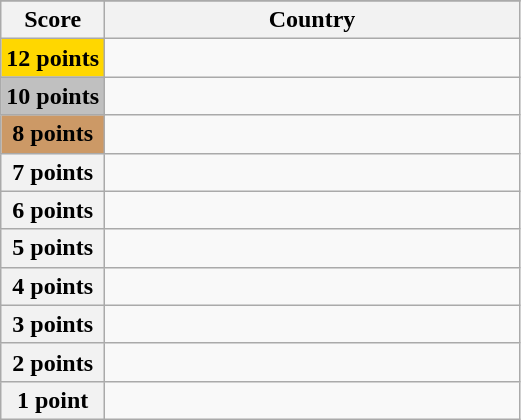<table class="wikitable">
<tr>
</tr>
<tr>
<th scope="col" width="20%">Score</th>
<th scope="col">Country</th>
</tr>
<tr>
<th scope="row" style="background:gold">12 points</th>
<td></td>
</tr>
<tr>
<th scope="row" style="background:silver">10 points</th>
<td></td>
</tr>
<tr>
<th scope="row" style="background:#CC9966">8 points</th>
<td></td>
</tr>
<tr>
<th scope="row">7 points</th>
<td></td>
</tr>
<tr>
<th scope="row">6 points</th>
<td></td>
</tr>
<tr>
<th scope="row">5 points</th>
<td></td>
</tr>
<tr>
<th scope="row">4 points</th>
<td></td>
</tr>
<tr>
<th scope="row">3 points</th>
<td></td>
</tr>
<tr>
<th scope="row">2 points</th>
<td></td>
</tr>
<tr>
<th scope="row">1 point</th>
<td></td>
</tr>
</table>
